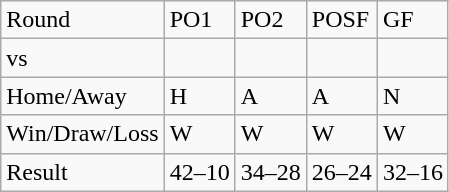<table class="wikitable">
<tr>
<td>Round</td>
<td>PO1</td>
<td>PO2</td>
<td>POSF</td>
<td>GF</td>
</tr>
<tr>
<td>vs</td>
<td></td>
<td></td>
<td></td>
<td></td>
</tr>
<tr>
<td>Home/Away</td>
<td>H</td>
<td>A</td>
<td>A</td>
<td>N</td>
</tr>
<tr>
<td>Win/Draw/Loss</td>
<td>W</td>
<td>W</td>
<td>W</td>
<td>W</td>
</tr>
<tr>
<td>Result</td>
<td>42–10</td>
<td>34–28</td>
<td>26–24</td>
<td>32–16</td>
</tr>
</table>
